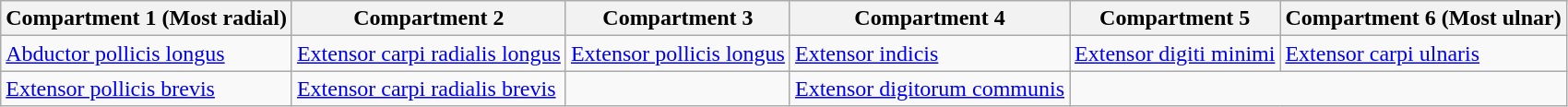<table class="wikitable">
<tr>
<th>Compartment 1 (Most radial)</th>
<th>Compartment 2</th>
<th>Compartment 3</th>
<th>Compartment 4</th>
<th>Compartment 5</th>
<th>Compartment 6 (Most ulnar)</th>
</tr>
<tr>
<td><a href='#'>Abductor pollicis longus</a></td>
<td><a href='#'>Extensor carpi radialis longus</a></td>
<td><a href='#'>Extensor pollicis longus</a></td>
<td><a href='#'>Extensor indicis</a></td>
<td><a href='#'>Extensor digiti minimi</a></td>
<td><a href='#'>Extensor carpi ulnaris</a></td>
</tr>
<tr>
<td><a href='#'>Extensor pollicis brevis</a></td>
<td><a href='#'>Extensor carpi radialis brevis</a></td>
<td></td>
<td><a href='#'>Extensor digitorum communis</a></td>
</tr>
</table>
